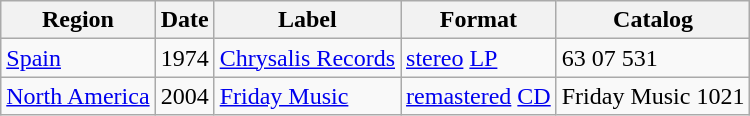<table class="wikitable">
<tr>
<th>Region</th>
<th>Date</th>
<th>Label</th>
<th>Format</th>
<th>Catalog</th>
</tr>
<tr>
<td rowspan="1"><a href='#'>Spain</a></td>
<td rowspan="1">1974</td>
<td rowspan="1"><a href='#'>Chrysalis Records</a></td>
<td><a href='#'>stereo</a> <a href='#'>LP</a></td>
<td>63 07 531</td>
</tr>
<tr>
<td rowspan="1"><a href='#'>North America</a></td>
<td rowspan="1">2004</td>
<td rowspan="1"><a href='#'>Friday Music</a></td>
<td><a href='#'>remastered</a> <a href='#'>CD</a></td>
<td>Friday Music 1021</td>
</tr>
</table>
